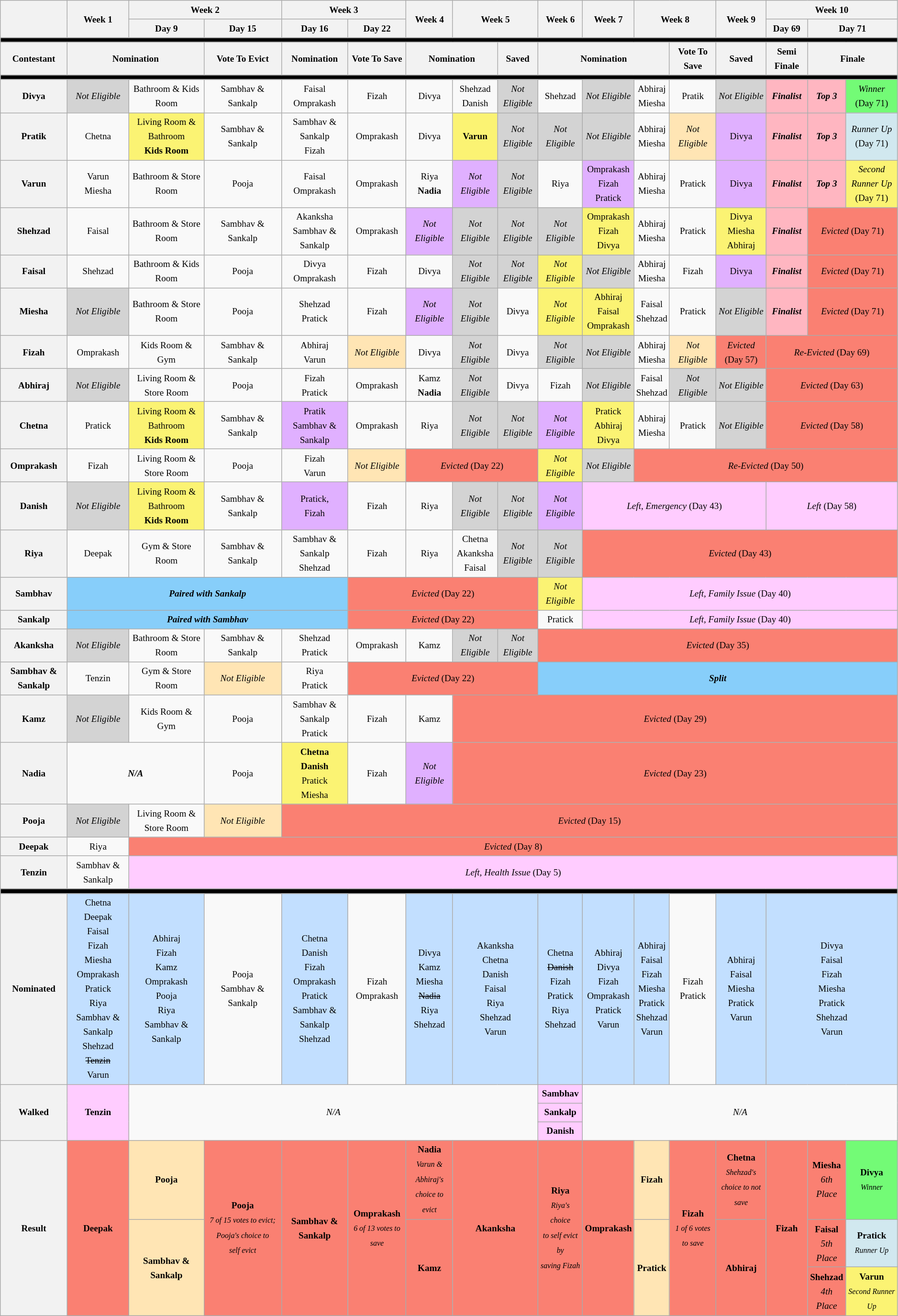<table class="wikitable" style="text-align:center; font-size:80%; line-height:20px">
<tr>
<th rowspan="2"></th>
<th rowspan="2">Week 1</th>
<th colspan="2">Week 2</th>
<th colspan="2">Week 3</th>
<th rowspan="2">Week 4</th>
<th colspan="2" rowspan="2">Week 5</th>
<th rowspan="2">Week 6</th>
<th rowspan="2">Week 7</th>
<th colspan="2" rowspan="2">Week 8</th>
<th rowspan="2">Week 9</th>
<th colspan="3">Week 10</th>
</tr>
<tr>
<th>Day 9</th>
<th>Day 15</th>
<th>Day 16</th>
<th>Day 22</th>
<th>Day 69</th>
<th colspan="2">Day 71</th>
</tr>
<tr>
<td colspan="17" bgcolor="black"></td>
</tr>
<tr>
<th>Contestant</th>
<th colspan="2">Nomination</th>
<th>Vote To Evict</th>
<th>Nomination</th>
<th>Vote To Save</th>
<th colspan="2">Nomination</th>
<th>Saved</th>
<th colspan="3">Nomination</th>
<th>Vote To Save</th>
<th>Saved</th>
<th>Semi Finale</th>
<th colspan="2">Finale</th>
</tr>
<tr>
<td colspan="17" bgcolor="black"></td>
</tr>
<tr>
<th>Divya</th>
<td bgcolor="lightgray"><em>Not Eligible</em></td>
<td>Bathroom & Kids Room</td>
<td>Sambhav & Sankalp</td>
<td>Faisal<br>Omprakash</td>
<td>Fizah</td>
<td>Divya</td>
<td>Shehzad<br>Danish</td>
<td bgcolor="lightgray"><em>Not Eligible</em></td>
<td>Shehzad</td>
<td bgcolor="lightgray"><em>Not Eligible</em></td>
<td>Abhiraj<br>Miesha</td>
<td>Pratik</td>
<td bgcolor="lightgray"><em>Not Eligible</em></td>
<td bgcolor="lightpink"><strong><em>Finalist</em></strong></td>
<td bgcolor="lightpink"><strong><em>Top 3</em></strong></td>
<td style="background:#73FB76;"><em>Winner</em><br>(Day 71)</td>
</tr>
<tr>
<th>Pratik</th>
<td>Chetna</td>
<td style="background:#FBF373;">Living Room & Bathroom<br><strong>Kids Room</strong></td>
<td>Sambhav & Sankalp</td>
<td>Sambhav & Sankalp<br>Fizah</td>
<td>Omprakash</td>
<td>Divya</td>
<td style="background:#FBF373;"><strong>Varun</strong></td>
<td bgcolor="lightgray"><em>Not Eligible</em></td>
<td bgcolor="lightgray"><em>Not Eligible</em></td>
<td bgcolor="lightgray"><em>Not Eligible</em></td>
<td>Abhiraj<br>Miesha</td>
<td style="background:#FFE5B4;"><em>Not Eligible</em></td>
<td style="background:#E0B0FF;">Divya</td>
<td bgcolor="lightpink"><strong><em>Finalist</em></strong></td>
<td bgcolor="lightpink"><strong><em>Top 3</em></strong></td>
<td style="background:#D1E8EF;"><em>Runner Up</em><br>(Day 71)</td>
</tr>
<tr>
<th>Varun</th>
<td>Varun<br>Miesha</td>
<td>Bathroom & Store Room</td>
<td>Pooja</td>
<td>Faisal<br>Omprakash</td>
<td>Omprakash</td>
<td>Riya<br><strong>Nadia</strong></td>
<td style="background:#E0B0FF;"><em>Not Eligible</em></td>
<td bgcolor="lightgray"><em>Not Eligible</em></td>
<td>Riya</td>
<td style="background:#E0B0FF;">Omprakash<br>Fizah<br>Pratick</td>
<td>Abhiraj<br>Miesha</td>
<td>Pratick</td>
<td style="background:#E0B0FF;">Divya</td>
<td bgcolor="lightpink"><strong><em>Finalist</em></strong></td>
<td bgcolor="lightpink"><strong><em>Top 3</em></strong></td>
<td style="background:#FBF373;"><em>Second Runner Up</em><br>(Day 71)</td>
</tr>
<tr>
<th>Shehzad</th>
<td>Faisal</td>
<td>Bathroom & Store Room</td>
<td>Sambhav & Sankalp</td>
<td>Akanksha<br>Sambhav & Sankalp</td>
<td>Omprakash</td>
<td style="background:#E0B0FF;"><em>Not Eligible</em></td>
<td bgcolor="lightgray"><em>Not Eligible</em></td>
<td bgcolor="lightgray"><em>Not Eligible</em></td>
<td bgcolor="lightgray"><em>Not Eligible</em></td>
<td style="background:#FBF373;">Omprakash<br>Fizah<br>Divya</td>
<td>Abhiraj<br>Miesha</td>
<td>Pratick</td>
<td style="background:#FBF373;">Divya<br>Miesha<br>Abhiraj</td>
<td bgcolor="lightpink"><strong><em>Finalist</em></strong></td>
<td colspan="2" bgcolor="salmon"><em>Evicted</em> (Day 71)</td>
</tr>
<tr>
<th>Faisal</th>
<td>Shehzad</td>
<td>Bathroom & Kids Room</td>
<td>Pooja</td>
<td>Divya<br>Omprakash</td>
<td>Fizah</td>
<td>Divya</td>
<td bgcolor="lightgray"><em>Not Eligible</em></td>
<td bgcolor="lightgray"><em>Not Eligible</em></td>
<td style="background:#FBF373;"><em>Not Eligible</em></td>
<td bgcolor="lightgray"><em>Not Eligible</em></td>
<td>Abhiraj<br>Miesha</td>
<td>Fizah</td>
<td style="background:#E0B0FF;">Divya</td>
<td bgcolor="lightpink"><strong><em>Finalist</em></strong></td>
<td colspan="2" bgcolor="salmon"><em>Evicted</em> (Day 71)</td>
</tr>
<tr>
<th>Miesha</th>
<td bgcolor="lightgray"><em>Not Eligible</em></td>
<td>Bathroom & Store Room</td>
<td>Pooja</td>
<td>Shehzad<br>Pratick</td>
<td>Fizah</td>
<td style="background:#E0B0FF;"><em>Not Eligible</em></td>
<td bgcolor="lightgray"><em>Not Eligible</em></td>
<td>Divya</td>
<td style="background:#FBF373;"><em>Not Eligible</em></td>
<td style="background:#FBF373;">Abhiraj<br>Faisal<br>Omprakash</td>
<td>Faisal<br>Shehzad</td>
<td>Pratick</td>
<td bgcolor="lightgray"><em>Not Eligible</em></td>
<td bgcolor="lightpink"><strong><em>Finalist</em></strong></td>
<td colspan="2" bgcolor="salmon"><em>Evicted</em> (Day 71)</td>
</tr>
<tr>
<th>Fizah</th>
<td>Omprakash</td>
<td>Kids Room & Gym</td>
<td>Sambhav & Sankalp</td>
<td>Abhiraj<br>Varun</td>
<td style="background:#FFE5B4;"><em>Not Eligible</em></td>
<td>Divya</td>
<td bgcolor="lightgray"><em>Not Eligible</em></td>
<td>Divya</td>
<td bgcolor="lightgray"><em>Not Eligible</em></td>
<td bgcolor="lightgray"><em>Not Eligible</em></td>
<td>Abhiraj<br>Miesha</td>
<td style="background:#FFE5B4;"><em>Not Eligible</em></td>
<td bgcolor="salmon"><em>Evicted</em> (Day 57)</td>
<td colspan="3" bgcolor="salmon"><em>Re-Evicted</em> (Day 69)</td>
</tr>
<tr>
<th>Abhiraj</th>
<td bgcolor="lightgray"><em>Not Eligible</em></td>
<td>Living Room & Store Room</td>
<td>Pooja</td>
<td>Fizah<br>Pratick</td>
<td>Omprakash</td>
<td>Kamz<br><strong>Nadia</strong></td>
<td bgcolor="lightgray"><em>Not Eligible</em></td>
<td>Divya</td>
<td>Fizah</td>
<td bgcolor="lightgray"><em>Not Eligible</em></td>
<td>Faisal<br>Shehzad</td>
<td bgcolor="lightgray"><em>Not Eligible</em></td>
<td bgcolor="lightgray"><em>Not Eligible</em></td>
<td colspan="3" bgcolor="salmon"><em>Evicted</em> (Day 63)</td>
</tr>
<tr>
<th>Chetna</th>
<td>Pratick</td>
<td style="background:#FBF373;">Living Room & Bathroom<br><strong>Kids Room</strong></td>
<td>Sambhav & Sankalp</td>
<td style="background:#E0B0FF;">Pratik<br>Sambhav & Sankalp</td>
<td>Omprakash</td>
<td>Riya</td>
<td bgcolor="lightgray"><em>Not Eligible</em></td>
<td bgcolor="lightgray"><em>Not Eligible</em></td>
<td style="background:#E0B0FF;"><em>Not Eligible</em></td>
<td style="background:#FBF373;">Pratick<br>Abhiraj<br>Divya</td>
<td>Abhiraj<br>Miesha</td>
<td>Pratick</td>
<td bgcolor="lightgray"><em>Not Eligible</em></td>
<td colspan="3" bgcolor="salmon"><em>Evicted</em> (Day 58)</td>
</tr>
<tr>
<th>Omprakash</th>
<td>Fizah</td>
<td>Living Room & Store Room</td>
<td>Pooja</td>
<td>Fizah<br>Varun</td>
<td style="background:#FFE5B4;"><em>Not Eligible</em></td>
<td colspan="3" bgcolor="salmon"><em>Evicted</em> (Day 22)</td>
<td style="background:#FBF373;"><em>Not Eligible</em></td>
<td bgcolor="lightgray"><em>Not Eligible</em></td>
<td colspan="6" bgcolor="salmon"><em>Re-Evicted</em> (Day 50)</td>
</tr>
<tr>
<th>Danish</th>
<td bgcolor="lightgray"><em>Not Eligible</em></td>
<td style="background:#FBF373;">Living Room & Bathroom<br><strong>Kids Room</strong></td>
<td>Sambhav & Sankalp</td>
<td style="background:#E0B0FF;">Pratick,<br>Fizah</td>
<td>Fizah</td>
<td>Riya</td>
<td bgcolor="lightgray"><em>Not Eligible</em></td>
<td bgcolor="lightgray"><em>Not Eligible</em></td>
<td style="background:#E0B0FF;"><em>Not Eligible</em></td>
<td colspan="4" style="background:#fcf"><em>Left, Emergency</em> (Day 43)</td>
<td colspan="3" style="background:#fcf"><em>Left</em> (Day 58)</td>
</tr>
<tr>
<th>Riya</th>
<td>Deepak</td>
<td>Gym & Store Room</td>
<td>Sambhav & Sankalp</td>
<td>Sambhav & Sankalp<br>Shehzad</td>
<td>Fizah</td>
<td>Riya</td>
<td>Chetna<br>Akanksha<br>Faisal</td>
<td bgcolor="lightgray"><em>Not Eligible</em></td>
<td bgcolor="lightgray"><em>Not Eligible</em></td>
<td colspan="7" bgcolor="salmon"><em>Evicted</em> (Day 43)</td>
</tr>
<tr>
<th>Sambhav</th>
<td colspan="4" style="background:#87CEFA; "><strong><em>Paired with Sankalp</em></strong></td>
<td colspan="4" style="background:salmon;"><em>Evicted</em> (Day 22)</td>
<td style="background:#FBF373;"><em>Not Eligible</em></td>
<td colspan="7" style="background:#fcf"><em>Left, Family Issue</em> (Day 40)</td>
</tr>
<tr>
<th>Sankalp</th>
<td colspan="4" style="background:#87CEFA; "><strong><em>Paired with Sambhav</em></strong></td>
<td colspan="4" style="background:salmon;"><em>Evicted</em> (Day 22)</td>
<td>Pratick</td>
<td colspan="7" style="background:#fcf"><em>Left, Family Issue</em> (Day 40)</td>
</tr>
<tr>
<th>Akanksha</th>
<td bgcolor="lightgray"><em>Not Eligible</em></td>
<td>Bathroom & Store Room</td>
<td>Sambhav & Sankalp</td>
<td>Shehzad<br>Pratick</td>
<td>Omprakash</td>
<td>Kamz</td>
<td bgcolor="lightgray"><em>Not Eligible</em></td>
<td bgcolor="lightgray"><em>Not Eligible</em></td>
<td colspan="8" bgcolor="salmon"><em>Evicted</em> (Day 35)</td>
</tr>
<tr>
<th>Sambhav & Sankalp</th>
<td>Tenzin</td>
<td>Gym & Store Room</td>
<td style="background:#FFE5B4;"><em>Not Eligible</em></td>
<td>Riya<br>Pratick</td>
<td colspan="4" style="background:salmon;"><em>Evicted</em> (Day 22)</td>
<td colspan="8" style="background:#87CEFA; "><strong><em>Split</em></strong></td>
</tr>
<tr>
<th>Kamz</th>
<td bgcolor="lightgray"><em>Not Eligible</em></td>
<td>Kids Room & Gym</td>
<td>Pooja</td>
<td>Sambhav & Sankalp<br>Pratick</td>
<td>Fizah</td>
<td>Kamz</td>
<td colspan="10" bgcolor="salmon"><em>Evicted</em> (Day 29)</td>
</tr>
<tr>
<th>Nadia</th>
<td colspan="2"><strong><em>N/A</em></strong></td>
<td>Pooja</td>
<td style="background:#FBF373;"><strong>Chetna<br>Danish</strong><br>Pratick<br>Miesha</td>
<td>Fizah</td>
<td style="background:#E0B0FF;"><em>Not Eligible</em></td>
<td colspan="10" bgcolor="salmon"><em>Evicted</em> (Day 23)</td>
</tr>
<tr>
<th>Pooja</th>
<td bgcolor="lightgray"><em>Not Eligible</em></td>
<td>Living Room & Store Room</td>
<td style="background:#FFE5B4;"><em>Not Eligible</em></td>
<td colspan="13" style="background:salmon;"><em>Evicted</em> (Day 15)</td>
</tr>
<tr>
<th>Deepak</th>
<td>Riya</td>
<td colspan="15" style="background:salmon; "><em>Evicted</em> (Day 8)</td>
</tr>
<tr>
<th>Tenzin</th>
<td>Sambhav & Sankalp</td>
<td colspan="15" style="background:#fcf"><em>Left, Health Issue</em> (Day 5)</td>
</tr>
<tr>
<td colspan="17" bgcolor="black"></td>
</tr>
<tr>
<th>Nominated</th>
<td style="background:#C2DFFF">Chetna<br>Deepak<br>Faisal<br>Fizah<br>Miesha<br>Omprakash<br>Pratick<br>Riya<br>Sambhav & Sankalp<br>Shehzad<br><s>Tenzin</s><br>Varun</td>
<td style="background:#C2DFFF">Abhiraj<br>Fizah<br>Kamz<br>Omprakash<br>Pooja<br>Riya<br>Sambhav & Sankalp</td>
<td>Pooja<br>Sambhav & Sankalp</td>
<td style="background:#C2DFFF">Chetna<br>Danish<br>Fizah<br>Omprakash<br>Pratick<br>Sambhav & Sankalp<br>Shehzad</td>
<td>Fizah<br>Omprakash</td>
<td style="background:#C2DFFF">Divya<br>Kamz<br>Miesha<br><s>Nadia</s><br>Riya<br>Shehzad</td>
<td colspan="2" style="background:#C2DFFF">Akanksha<br>Chetna<br>Danish<br>Faisal<br>Riya<br>Shehzad<br>Varun</td>
<td style="background:#C2DFFF">Chetna<br><s>Danish</s><br>Fizah<br>Pratick<br>Riya<br>Shehzad</td>
<td style="background:#C2DFFF">Abhiraj<br>Divya<br>Fizah<br>Omprakash<br>Pratick<br>Varun</td>
<td style="background:#C2DFFF">Abhiraj<br>Faisal<br>Fizah<br>Miesha<br>Pratick<br>Shehzad<br>Varun</td>
<td>Fizah<br>Pratick</td>
<td style="background:#C2DFFF">Abhiraj<br>Faisal<br>Miesha<br>Pratick<br>Varun</td>
<td colspan="3" style="background:#C2DFFF">Divya<br>Faisal<br>Fizah<br>Miesha<br>Pratick<br>Shehzad<br>Varun</td>
</tr>
<tr>
<th rowspan=3>Walked</th>
<td rowspan=3 style="background:#fcf"><strong>Tenzin</strong></td>
<td rowspan=3 colspan="7"><em>N/A</em></td>
<td style="background:#fcf"><strong>Sambhav</strong></td>
<td rowspan=3 colspan="8"><em>N/A</em></td>
</tr>
<tr>
<td style="background:#fcf"><strong>Sankalp</strong></td>
</tr>
<tr>
<td style="background:#fcf"><strong>Danish</strong></td>
</tr>
<tr>
<th rowspan="3">Result</th>
<td rowspan="3" style="background:salmon;"><strong>Deepak</strong></td>
<td style="background:#FFE5B4;"><strong>Pooja</strong></td>
<td rowspan="3" style="background:salmon;"><strong>Pooja</strong><br><small><em>7 of 15 votes to evict; Pooja's choice to<br>self evict</em></small></td>
<td rowspan="3" style="background:salmon;"><strong>Sambhav & Sankalp</strong></td>
<td rowspan="3" style="background:salmon;"><strong>Omprakash</strong><br><small><em>6 of 13 votes to save</em></small></td>
<td style="background:salmon;"><strong>Nadia</strong><br><small><em>Varun & Abhiraj's<br>choice to evict</em></small></td>
<td colspan="2" rowspan="3" style="background:salmon;"><strong>Akanksha</strong></td>
<td rowspan="3" style="background:salmon;"><strong>Riya</strong><br><small><em>Riya's choice<br>to self evict by<br>saving Fizah</em></small></td>
<td rowspan="3" style="background:salmon;"><strong>Omprakash</strong></td>
<td style="background:#FFE5B4;"><strong>Fizah</strong></td>
<td rowspan="3" style="background:salmon;"><strong>Fizah</strong><br><small><em>1 of 6 votes to save</em></small></td>
<td style="background:salmon;"><strong>Chetna</strong><br><small><em>Shehzad's<br>choice to not save</em></small></td>
<td rowspan="3" style="background:salmon;"><strong>Fizah</strong></td>
<td style="background:salmon;"><strong>Miesha</strong><br><em>6th Place</em></td>
<td style="background:#73FB76;"><strong>Divya</strong><br><small><em>Winner</em></small></td>
</tr>
<tr>
<td rowspan="2" style="background:#FFE5B4;"><strong>Sambhav & Sankalp</strong></td>
<td rowspan="2" style="background:salmon;"><strong>Kamz</strong></td>
<td rowspan="2" style="background:#FFE5B4;"><strong>Pratick</strong></td>
<td rowspan="2" style="background:salmon;"><strong>Abhiraj</strong></td>
<td style="background:salmon;"><strong>Faisal</strong><br><em>5th Place</em></td>
<td style="background:#D1E8EF;"><strong>Pratick</strong><br><small><em>Runner Up</em></small></td>
</tr>
<tr>
<td style="background:salmon;"><strong>Shehzad</strong><br><em>4th Place</em></td>
<td style="background:#FBF373;"><strong>Varun</strong><br><small><em>Second Runner Up</em></small></td>
</tr>
</table>
